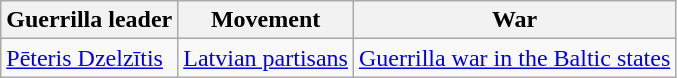<table class="wikitable">
<tr>
<th>Guerrilla leader</th>
<th>Movement</th>
<th>War</th>
</tr>
<tr>
<td><a href='#'>Pēteris Dzelzītis</a></td>
<td><a href='#'>Latvian partisans</a></td>
<td><a href='#'>Guerrilla war in the Baltic states</a></td>
</tr>
</table>
